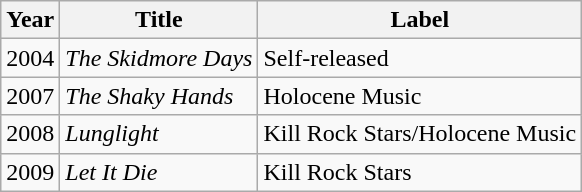<table class="wikitable">
<tr>
<th align="left">Year</th>
<th align="left">Title</th>
<th align="left">Label</th>
</tr>
<tr>
<td>2004</td>
<td><em>The Skidmore Days</em></td>
<td>Self-released</td>
</tr>
<tr>
<td>2007</td>
<td><em>The Shaky Hands</em></td>
<td>Holocene Music</td>
</tr>
<tr>
<td>2008</td>
<td><em>Lunglight</em></td>
<td>Kill Rock Stars/Holocene Music</td>
</tr>
<tr>
<td>2009</td>
<td><em>Let It Die</em></td>
<td>Kill Rock Stars</td>
</tr>
</table>
